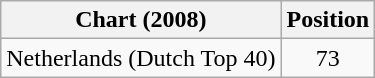<table class="wikitable">
<tr>
<th>Chart (2008)</th>
<th>Position</th>
</tr>
<tr>
<td>Netherlands (Dutch Top 40)</td>
<td style="text-align:center;">73</td>
</tr>
</table>
